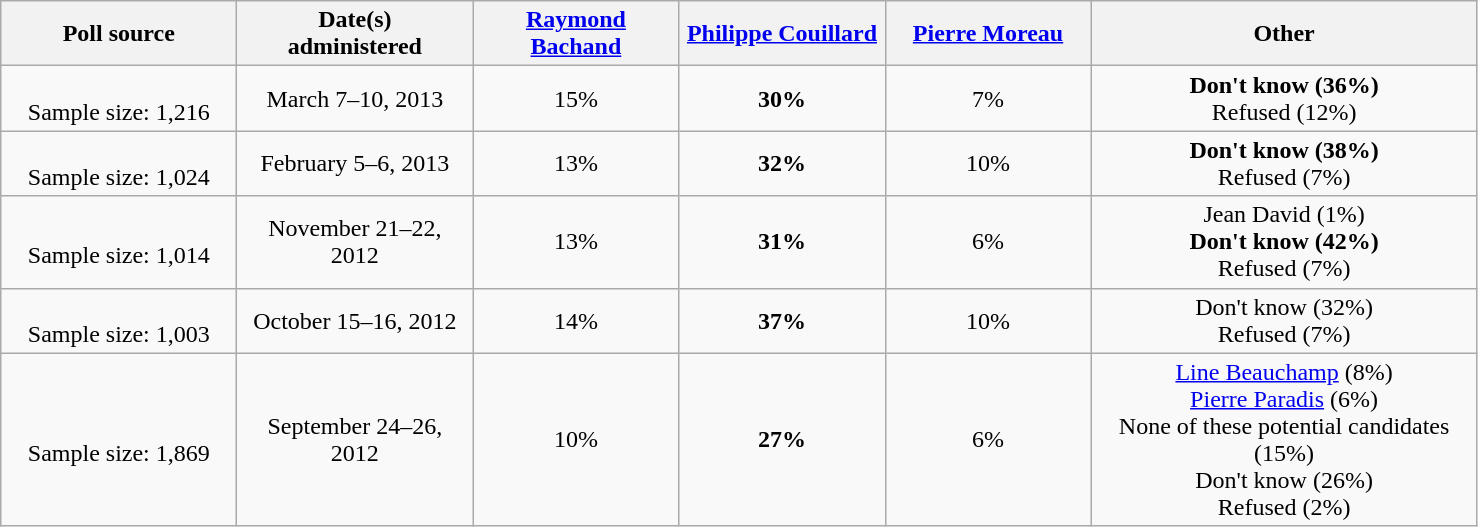<table class="wikitable" style="text-align:center;">
<tr>
<th style="width:150px;">Poll source</th>
<th style="width:150px;">Date(s)<br> administered</th>
<th style="width:130px;"><a href='#'>Raymond Bachand</a></th>
<th style="width:130px;"><a href='#'>Philippe Couillard</a></th>
<th style="width:130px;"><a href='#'>Pierre Moreau</a></th>
<th style="width:250px;">Other</th>
</tr>
<tr>
<td><br>Sample size: 1,216</td>
<td>March 7–10, 2013</td>
<td>15%</td>
<td><strong>30%</strong></td>
<td>7%</td>
<td><strong>Don't know (36%)</strong><br>Refused (12%)</td>
</tr>
<tr>
<td><br>Sample size: 1,024</td>
<td>February 5–6, 2013</td>
<td>13%</td>
<td><strong>32%</strong></td>
<td>10%</td>
<td><strong>Don't know (38%)</strong><br>Refused (7%)</td>
</tr>
<tr>
<td><br>Sample size: 1,014</td>
<td>November 21–22, 2012</td>
<td>13%</td>
<td><strong>31%</strong></td>
<td>6%</td>
<td>Jean David (1%)<br><strong>Don't know (42%)</strong><br>Refused (7%)</td>
</tr>
<tr>
<td><br>Sample size: 1,003</td>
<td>October 15–16, 2012</td>
<td>14%</td>
<td><strong>37%</strong></td>
<td>10%</td>
<td>Don't know (32%)<br>Refused (7%)</td>
</tr>
<tr>
<td><br>Sample size: 1,869</td>
<td>September 24–26, 2012</td>
<td>10%</td>
<td><strong>27%</strong></td>
<td>6%</td>
<td><a href='#'>Line Beauchamp</a> (8%)<br><a href='#'>Pierre Paradis</a> (6%)<br>None of these potential candidates (15%)<br>Don't know (26%)<br>Refused (2%)</td>
</tr>
</table>
